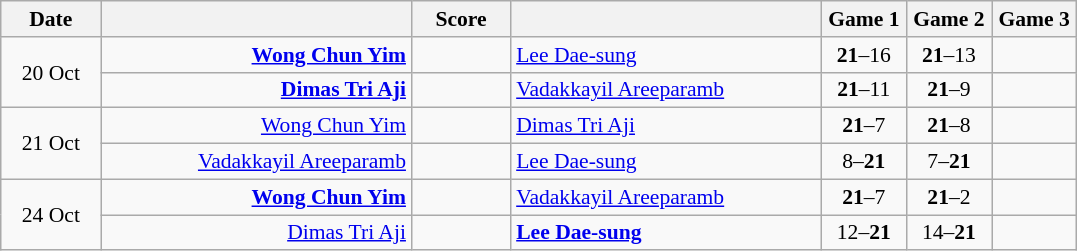<table class="wikitable" style="text-align:center; font-size:90% ">
<tr>
<th width="60">Date</th>
<th align="right" width="200"></th>
<th width="60">Score</th>
<th align="left" width="200"></th>
<th width="50">Game 1</th>
<th width="50">Game 2</th>
<th width="50">Game 3</th>
</tr>
<tr>
<td rowspan="2">20 Oct</td>
<td align="right"><strong><a href='#'>Wong Chun Yim</a> </strong></td>
<td align="center"></td>
<td align="left"> <a href='#'>Lee Dae-sung</a></td>
<td><strong>21</strong>–16</td>
<td><strong>21</strong>–13</td>
<td></td>
</tr>
<tr>
<td align="right"><strong><a href='#'>Dimas Tri Aji</a> </strong></td>
<td align="center"></td>
<td align="left"> <a href='#'>Vadakkayil Areeparamb</a></td>
<td><strong>21</strong>–11</td>
<td><strong>21</strong>–9</td>
<td></td>
</tr>
<tr>
<td rowspan="2">21 Oct</td>
<td align="right"><a href='#'>Wong Chun Yim</a> </td>
<td align="center"></td>
<td align="left"> <a href='#'>Dimas Tri Aji</a></td>
<td><strong>21</strong>–7</td>
<td><strong>21</strong>–8</td>
<td></td>
</tr>
<tr>
<td align="right"><a href='#'>Vadakkayil Areeparamb</a> </td>
<td align="center"></td>
<td align="left"> <a href='#'>Lee Dae-sung</a></td>
<td>8–<strong>21</strong></td>
<td>7–<strong>21</strong></td>
<td></td>
</tr>
<tr>
<td rowspan="2">24 Oct</td>
<td align="right"><strong><a href='#'>Wong Chun Yim</a> </strong></td>
<td align="center"></td>
<td align="left"> <a href='#'>Vadakkayil Areeparamb</a></td>
<td><strong>21</strong>–7</td>
<td><strong>21</strong>–2</td>
<td></td>
</tr>
<tr>
<td align="right"><a href='#'>Dimas Tri Aji</a> </td>
<td align="center"></td>
<td align="left"><strong> <a href='#'>Lee Dae-sung</a></strong></td>
<td>12–<strong>21</strong></td>
<td>14–<strong>21</strong></td>
<td></td>
</tr>
</table>
